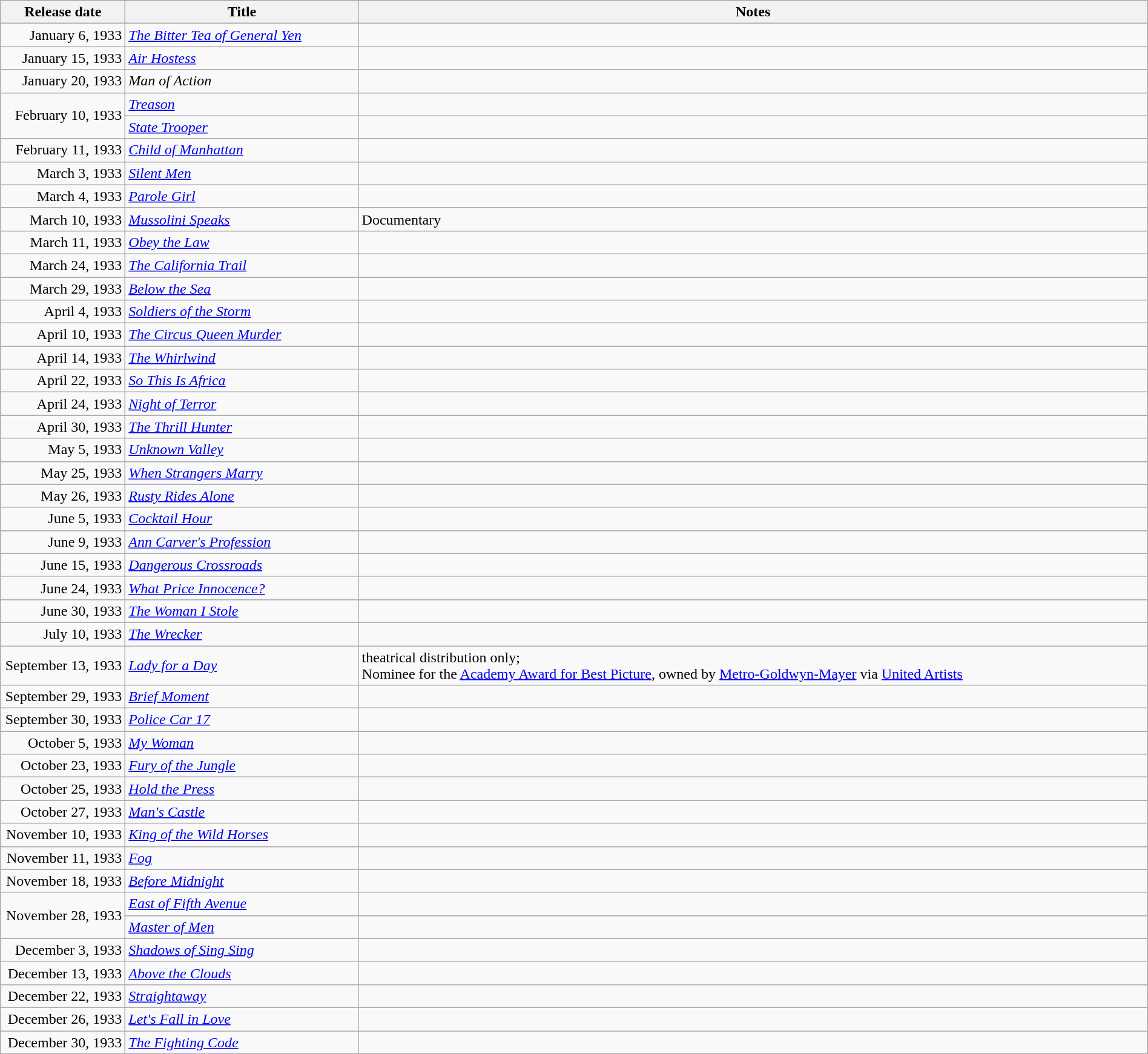<table class="wikitable sortable" style="width:100%;">
<tr>
<th scope="col" style="width:130px;">Release date</th>
<th>Title</th>
<th>Notes</th>
</tr>
<tr>
<td style="text-align:right;">January 6, 1933</td>
<td><em><a href='#'>The Bitter Tea of General Yen</a></em></td>
<td></td>
</tr>
<tr>
<td style="text-align:right;">January 15, 1933</td>
<td><em><a href='#'>Air Hostess</a></em></td>
<td></td>
</tr>
<tr>
<td style="text-align:right;">January 20, 1933</td>
<td><em>Man of Action</em></td>
<td></td>
</tr>
<tr>
<td style="text-align:right;" rowspan="2">February 10, 1933</td>
<td><em><a href='#'>Treason</a></em></td>
<td></td>
</tr>
<tr>
<td><em><a href='#'>State Trooper</a></em></td>
<td></td>
</tr>
<tr>
<td style="text-align:right;">February 11, 1933</td>
<td><em><a href='#'>Child of Manhattan</a></em></td>
<td></td>
</tr>
<tr>
<td style="text-align:right;">March 3, 1933</td>
<td><em><a href='#'>Silent Men</a></em></td>
<td></td>
</tr>
<tr>
<td style="text-align:right;">March 4, 1933</td>
<td><em><a href='#'>Parole Girl</a></em></td>
<td></td>
</tr>
<tr>
<td style="text-align:right;">March 10, 1933</td>
<td><em><a href='#'>Mussolini Speaks</a></em></td>
<td>Documentary</td>
</tr>
<tr>
<td style="text-align:right;">March 11, 1933</td>
<td><em><a href='#'>Obey the Law</a></em></td>
<td></td>
</tr>
<tr>
<td style="text-align:right;">March 24, 1933</td>
<td><em><a href='#'>The California Trail</a></em></td>
<td></td>
</tr>
<tr>
<td style="text-align:right;">March 29, 1933</td>
<td><em><a href='#'>Below the Sea</a></em></td>
<td></td>
</tr>
<tr>
<td style="text-align:right;">April 4, 1933</td>
<td><em><a href='#'>Soldiers of the Storm</a></em></td>
<td></td>
</tr>
<tr>
<td style="text-align:right;">April 10, 1933</td>
<td><em><a href='#'>The Circus Queen Murder</a></em></td>
<td></td>
</tr>
<tr>
<td style="text-align:right;">April 14, 1933</td>
<td><em><a href='#'>The Whirlwind</a></em></td>
<td></td>
</tr>
<tr>
<td style="text-align:right;">April 22, 1933</td>
<td><em><a href='#'>So This Is Africa</a></em></td>
<td></td>
</tr>
<tr>
<td style="text-align:right;">April 24, 1933</td>
<td><em><a href='#'>Night of Terror</a> </em></td>
<td></td>
</tr>
<tr>
<td style="text-align:right;">April 30, 1933</td>
<td><em><a href='#'>The Thrill Hunter</a></em></td>
<td></td>
</tr>
<tr>
<td style="text-align:right;">May 5, 1933</td>
<td><em><a href='#'>Unknown Valley</a></em></td>
<td></td>
</tr>
<tr>
<td style="text-align:right;">May 25, 1933</td>
<td><em><a href='#'>When Strangers Marry</a></em></td>
<td></td>
</tr>
<tr>
<td style="text-align:right;">May 26, 1933</td>
<td><em><a href='#'>Rusty Rides Alone</a></em></td>
<td></td>
</tr>
<tr>
<td style="text-align:right;">June 5, 1933</td>
<td><em><a href='#'>Cocktail Hour</a></em></td>
<td></td>
</tr>
<tr>
<td style="text-align:right;">June 9, 1933</td>
<td><em><a href='#'>Ann Carver's Profession</a></em></td>
<td></td>
</tr>
<tr>
<td style="text-align:right;">June 15, 1933</td>
<td><em><a href='#'>Dangerous Crossroads</a></em></td>
<td></td>
</tr>
<tr>
<td style="text-align:right;">June 24, 1933</td>
<td><em><a href='#'>What Price Innocence?</a></em></td>
<td></td>
</tr>
<tr>
<td style="text-align:right;">June 30, 1933</td>
<td><em><a href='#'>The Woman I Stole</a></em></td>
<td></td>
</tr>
<tr>
<td style="text-align:right;">July 10, 1933</td>
<td><em><a href='#'>The Wrecker</a></em></td>
<td></td>
</tr>
<tr>
<td style="text-align:right;">September 13, 1933</td>
<td><em><a href='#'>Lady for a Day</a></em></td>
<td>theatrical distribution only;<br>Nominee for the <a href='#'>Academy Award for Best Picture</a>, owned by <a href='#'>Metro-Goldwyn-Mayer</a> via <a href='#'>United Artists</a></td>
</tr>
<tr>
<td style="text-align:right;">September 29, 1933</td>
<td><em><a href='#'>Brief Moment</a></em></td>
<td></td>
</tr>
<tr>
<td style="text-align:right;">September 30, 1933</td>
<td><em><a href='#'>Police Car 17</a></em></td>
<td></td>
</tr>
<tr>
<td style="text-align:right;">October 5, 1933</td>
<td><em><a href='#'>My Woman</a></em></td>
<td></td>
</tr>
<tr>
<td style="text-align:right;">October 23, 1933</td>
<td><em><a href='#'>Fury of the Jungle</a></em></td>
<td></td>
</tr>
<tr>
<td style="text-align:right;">October 25, 1933</td>
<td><em><a href='#'>Hold the Press</a></em></td>
<td></td>
</tr>
<tr>
<td style="text-align:right;">October 27, 1933</td>
<td><em><a href='#'>Man's Castle</a></em></td>
<td></td>
</tr>
<tr>
<td style="text-align:right;">November 10, 1933</td>
<td><em><a href='#'>King of the Wild Horses</a></em></td>
<td></td>
</tr>
<tr>
<td style="text-align:right;">November 11, 1933</td>
<td><em><a href='#'>Fog</a></em></td>
<td></td>
</tr>
<tr>
<td style="text-align:right;">November 18, 1933</td>
<td><em><a href='#'>Before Midnight</a></em></td>
<td></td>
</tr>
<tr>
<td style="text-align:right;" rowspan="2">November 28, 1933</td>
<td><em><a href='#'>East of Fifth Avenue</a></em></td>
<td></td>
</tr>
<tr>
<td><em><a href='#'>Master of Men</a></em></td>
<td></td>
</tr>
<tr>
<td style="text-align:right;">December 3, 1933</td>
<td><em><a href='#'>Shadows of Sing Sing</a></em></td>
<td></td>
</tr>
<tr>
<td style="text-align:right;">December 13, 1933</td>
<td><em><a href='#'>Above the Clouds</a></em></td>
<td></td>
</tr>
<tr>
<td style="text-align:right;">December 22, 1933</td>
<td><em><a href='#'>Straightaway</a></em></td>
<td></td>
</tr>
<tr>
<td style="text-align:right;">December 26, 1933</td>
<td><em><a href='#'>Let's Fall in Love</a></em></td>
<td></td>
</tr>
<tr>
<td style="text-align:right;">December 30, 1933</td>
<td><em><a href='#'>The Fighting Code</a></em></td>
<td></td>
</tr>
<tr>
</tr>
</table>
